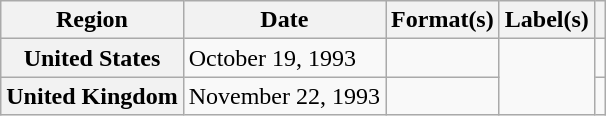<table class="wikitable plainrowheaders">
<tr>
<th scope="col">Region</th>
<th scope="col">Date</th>
<th scope="col">Format(s)</th>
<th scope="col">Label(s)</th>
<th scope="col"></th>
</tr>
<tr>
<th scope="row">United States</th>
<td>October 19, 1993</td>
<td></td>
<td rowspan="2"></td>
<td></td>
</tr>
<tr>
<th scope="row">United Kingdom</th>
<td>November 22, 1993</td>
<td></td>
<td></td>
</tr>
</table>
